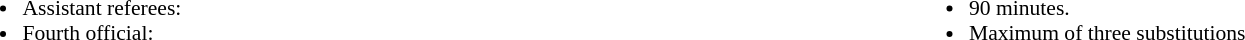<table style="width:100%; font-size:90%">
<tr>
<td style="width:50%; vertical-align:top"><br><ul><li>Assistant referees:</li><li>Fourth official:</li></ul></td>
<td style="width:50%; vertical-align:top"><br><ul><li>90 minutes.</li><li>Maximum of three substitutions</li></ul></td>
</tr>
</table>
